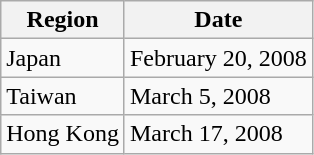<table class="wikitable">
<tr>
<th>Region</th>
<th>Date</th>
</tr>
<tr>
<td>Japan</td>
<td>February 20, 2008</td>
</tr>
<tr>
<td>Taiwan</td>
<td>March 5, 2008</td>
</tr>
<tr>
<td>Hong Kong</td>
<td>March 17, 2008</td>
</tr>
</table>
